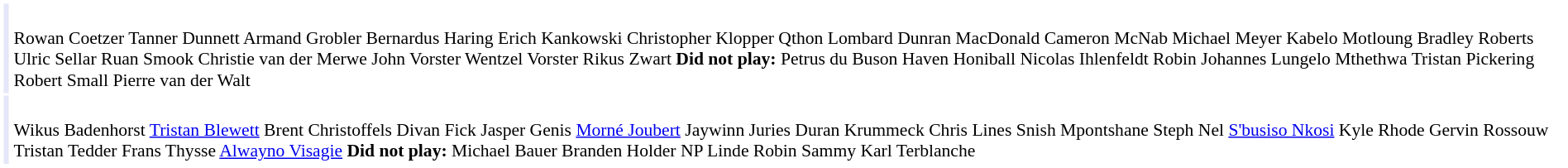<table cellpadding="2" style="border: 1px solid white; font-size:90%;">
<tr>
<td colspan="2" align="right" bgcolor="lavender"></td>
<td align="left"><br>Rowan Coetzer
 Tanner Dunnett
 Armand Grobler
 Bernardus Haring
 Erich Kankowski
 Christopher Klopper
 Qthon Lombard
 Dunran MacDonald
 Cameron McNab
 Michael Meyer
 Kabelo Motloung
 Bradley Roberts
 Ulric Sellar
 Ruan Smook
 Christie van der Merwe
 John Vorster
 Wentzel Vorster
 Rikus Zwart
 <strong>Did not play:</strong>
 Petrus du Buson
 Haven Honiball
 Nicolas Ihlenfeldt
 Robin Johannes
 Lungelo Mthethwa
 Tristan Pickering
 Robert Small
 Pierre van der Walt</td>
</tr>
<tr>
<td colspan="2" align="right" bgcolor="lavender"></td>
<td align="left"><br>Wikus Badenhorst
 <a href='#'>Tristan Blewett</a>
 Brent Christoffels
 Divan Fick
 Jasper Genis
 <a href='#'>Morné Joubert</a>
 Jaywinn Juries
 Duran Krummeck
 Chris Lines
 Snish Mpontshane
 Steph Nel
 <a href='#'>S'busiso Nkosi</a>
 Kyle Rhode
 Gervin Rossouw
 Tristan Tedder
 Frans Thysse
 <a href='#'>Alwayno Visagie</a>
 <strong>Did not play:</strong>
 Michael Bauer
 Branden Holder
 NP Linde
 Robin Sammy
 Karl Terblanche</td>
</tr>
</table>
